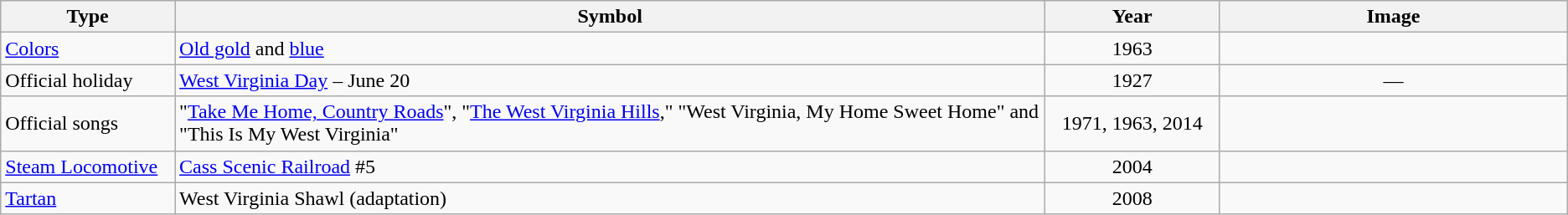<table class="wikitable">
<tr>
<th width="10%">Type</th>
<th width="50%">Symbol</th>
<th width="10%">Year</th>
<th width="20%">Image</th>
</tr>
<tr>
<td><a href='#'>Colors</a></td>
<td><a href='#'>Old gold</a> and <a href='#'>blue</a></td>
<td align="center">1963</td>
<td align="center"><div></div><div></div></td>
</tr>
<tr>
<td>Official holiday</td>
<td><a href='#'>West Virginia Day</a> – June 20</td>
<td align="center">1927</td>
<td align="center">—</td>
</tr>
<tr>
<td>Official songs</td>
<td>"<a href='#'>Take Me Home, Country Roads</a>", "<a href='#'>The West Virginia Hills</a>," "West Virginia, My Home Sweet Home" and "This Is My West Virginia"</td>
<td align="center">1971, 1963, 2014</td>
<td></td>
</tr>
<tr>
<td><a href='#'>Steam Locomotive</a></td>
<td><a href='#'>Cass Scenic Railroad</a> #5</td>
<td align="center">2004</td>
<td align="center"></td>
</tr>
<tr>
<td><a href='#'>Tartan</a></td>
<td>West Virginia Shawl (adaptation)</td>
<td align="center">2008</td>
<td align="center"></td>
</tr>
</table>
